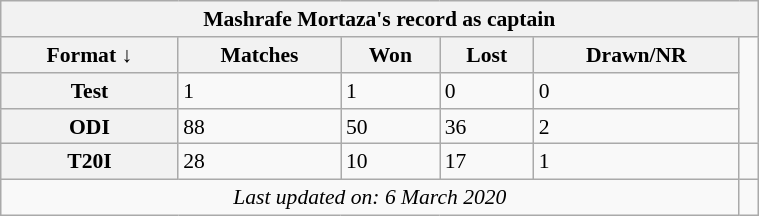<table class="wikitable" style="float:right; margin-left:1em; width:40%; font-size:90%;">
<tr>
<th colspan="6">Mashrafe Mortaza's record as captain</th>
</tr>
<tr>
<th>Format ↓</th>
<th>Matches</th>
<th>Won</th>
<th>Lost</th>
<th>Drawn/NR</th>
</tr>
<tr>
<th scope="row">Test</th>
<td>1</td>
<td>1</td>
<td>0</td>
<td>0</td>
</tr>
<tr>
<th scope="row">ODI</th>
<td>88</td>
<td>50</td>
<td>36</td>
<td>2</td>
</tr>
<tr>
<th scope="row">T20I</th>
<td>28</td>
<td>10</td>
<td>17</td>
<td>1</td>
<td></td>
</tr>
<tr>
<td colspan="5;" align="center"><em>Last updated on: 6 March 2020</em></td>
</tr>
</table>
